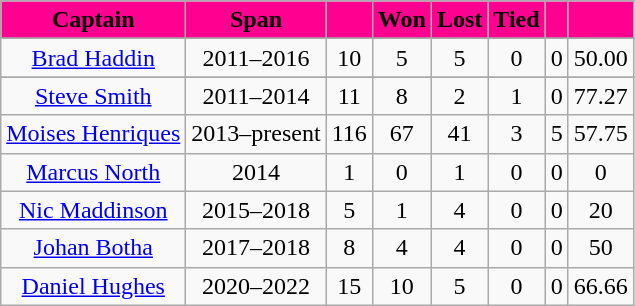<table class="wikitable" style="font-size:100%">
<tr>
<th style="background:#ff0090; color:black;">Captain</th>
<th style="background:#ff0090; color:black;">Span</th>
<th style="background:#ff0090; color:black;"></th>
<th style="background:#ff0090; color:black;">Won</th>
<th style="background:#ff0090; color:black;">Lost</th>
<th style="background:#ff0090; color:black;">Tied</th>
<th style="background:#ff0090; color:black;"></th>
<th style="background:#ff0090; color:black;"></th>
</tr>
<tr>
</tr>
<tr align="center">
<td><a href='#'>Brad Haddin</a></td>
<td>2011–2016</td>
<td>10</td>
<td>5</td>
<td>5</td>
<td>0</td>
<td>0</td>
<td>50.00</td>
</tr>
<tr>
</tr>
<tr align="center"|>
<td><a href='#'>Steve Smith</a></td>
<td>2011–2014</td>
<td>11</td>
<td>8</td>
<td>2</td>
<td>1</td>
<td>0</td>
<td>77.27</td>
</tr>
<tr align="center"|>
<td><a href='#'>Moises Henriques</a></td>
<td>2013–present</td>
<td>116</td>
<td>67</td>
<td>41</td>
<td>3</td>
<td>5</td>
<td>57.75</td>
</tr>
<tr align="center"|>
<td><a href='#'>Marcus North</a></td>
<td>2014</td>
<td>1</td>
<td>0</td>
<td>1</td>
<td>0</td>
<td>0</td>
<td>0</td>
</tr>
<tr align="center">
<td><a href='#'>Nic Maddinson</a></td>
<td>2015–2018</td>
<td>5</td>
<td>1</td>
<td>4</td>
<td>0</td>
<td>0</td>
<td>20</td>
</tr>
<tr align="center">
<td><a href='#'>Johan Botha</a></td>
<td>2017–2018</td>
<td>8</td>
<td>4</td>
<td>4</td>
<td>0</td>
<td>0</td>
<td>50</td>
</tr>
<tr align="center">
<td><a href='#'>Daniel Hughes</a></td>
<td>2020–2022</td>
<td>15</td>
<td>10</td>
<td>5</td>
<td>0</td>
<td>0</td>
<td>66.66</td>
</tr>
</table>
